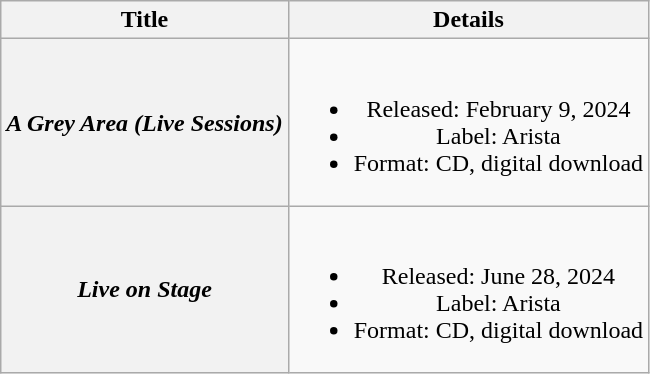<table class="wikitable plainrowheaders" style="text-align:center;" border="1">
<tr>
<th scope="col">Title</th>
<th scope="col">Details</th>
</tr>
<tr>
<th scope="row"><em>A Grey Area (Live Sessions)</em></th>
<td><br><ul><li>Released: February 9, 2024</li><li>Label: Arista</li><li>Format: CD, digital download</li></ul></td>
</tr>
<tr>
<th scope="row"><em>Live on Stage</em></th>
<td><br><ul><li>Released: June 28, 2024</li><li>Label: Arista</li><li>Format: CD, digital download</li></ul></td>
</tr>
</table>
